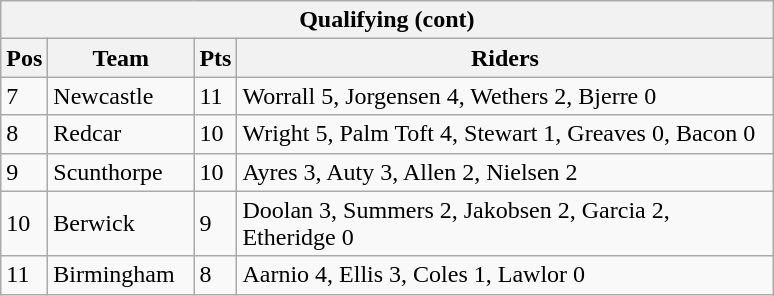<table class="wikitable">
<tr>
<th colspan="4">Qualifying (cont)</th>
</tr>
<tr>
<th width=20>Pos</th>
<th width=90>Team</th>
<th width=20>Pts</th>
<th width=350>Riders</th>
</tr>
<tr>
<td>7</td>
<td align=left>Newcastle</td>
<td>11</td>
<td>Worrall 5, Jorgensen 4, Wethers 2, Bjerre 0</td>
</tr>
<tr>
<td>8</td>
<td align=left>Redcar</td>
<td>10</td>
<td>Wright 5, Palm Toft 4, Stewart 1, Greaves 0, Bacon 0</td>
</tr>
<tr>
<td>9</td>
<td align=left>Scunthorpe</td>
<td>10</td>
<td>Ayres 3, Auty 3, Allen 2, Nielsen 2</td>
</tr>
<tr>
<td>10</td>
<td align=left>Berwick</td>
<td>9</td>
<td>Doolan 3, Summers 2, Jakobsen 2, Garcia 2, Etheridge 0</td>
</tr>
<tr>
<td>11</td>
<td align=left>Birmingham</td>
<td>8</td>
<td>Aarnio 4, Ellis 3, Coles 1, Lawlor 0</td>
</tr>
</table>
